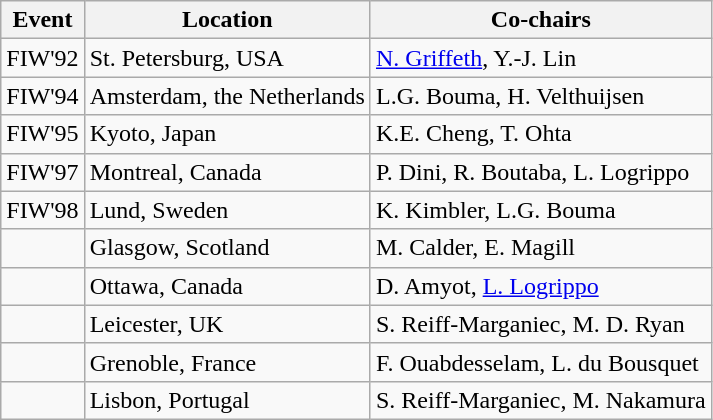<table class="wikitable" border="1">
<tr>
<th>Event</th>
<th>Location</th>
<th>Co-chairs</th>
</tr>
<tr>
<td>FIW'92</td>
<td>St. Petersburg, USA</td>
<td><a href='#'>N. Griffeth</a>, Y.-J. Lin</td>
</tr>
<tr>
<td>FIW'94</td>
<td>Amsterdam, the Netherlands</td>
<td>L.G. Bouma, H. Velthuijsen</td>
</tr>
<tr>
<td>FIW'95</td>
<td>Kyoto, Japan</td>
<td>K.E. Cheng, T. Ohta</td>
</tr>
<tr>
<td>FIW'97</td>
<td>Montreal, Canada</td>
<td>P. Dini, R. Boutaba, L. Logrippo</td>
</tr>
<tr>
<td>FIW'98</td>
<td>Lund, Sweden</td>
<td>K. Kimbler, L.G. Bouma</td>
</tr>
<tr>
<td></td>
<td>Glasgow, Scotland</td>
<td>M. Calder, E. Magill</td>
</tr>
<tr>
<td></td>
<td>Ottawa, Canada</td>
<td>D. Amyot, <a href='#'>L. Logrippo</a></td>
</tr>
<tr>
<td></td>
<td>Leicester, UK</td>
<td>S. Reiff-Marganiec, M. D. Ryan</td>
</tr>
<tr>
<td></td>
<td>Grenoble, France</td>
<td>F. Ouabdesselam, L. du Bousquet</td>
</tr>
<tr>
<td></td>
<td>Lisbon, Portugal</td>
<td>S. Reiff-Marganiec, M. Nakamura</td>
</tr>
</table>
